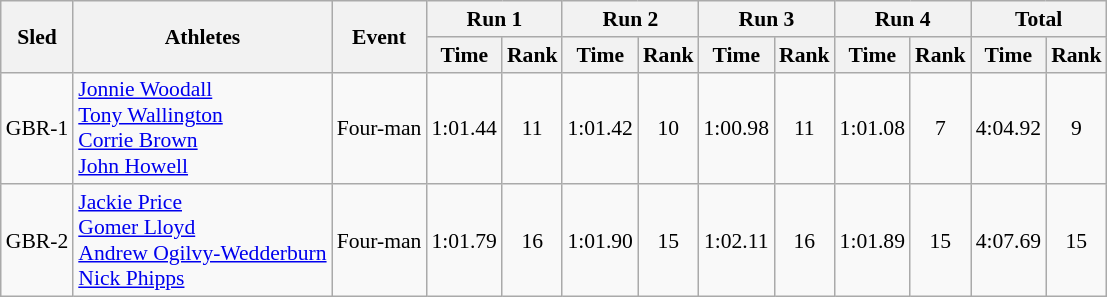<table class="wikitable"  border="1" style="font-size:90%">
<tr>
<th rowspan="2">Sled</th>
<th rowspan="2">Athletes</th>
<th rowspan="2">Event</th>
<th colspan="2">Run 1</th>
<th colspan="2">Run 2</th>
<th colspan="2">Run 3</th>
<th colspan="2">Run 4</th>
<th colspan="2">Total</th>
</tr>
<tr>
<th>Time</th>
<th>Rank</th>
<th>Time</th>
<th>Rank</th>
<th>Time</th>
<th>Rank</th>
<th>Time</th>
<th>Rank</th>
<th>Time</th>
<th>Rank</th>
</tr>
<tr>
<td align="center">GBR-1</td>
<td><a href='#'>Jonnie Woodall</a><br><a href='#'>Tony Wallington</a><br><a href='#'>Corrie Brown</a><br><a href='#'>John Howell</a></td>
<td>Four-man</td>
<td align="center">1:01.44</td>
<td align="center">11</td>
<td align="center">1:01.42</td>
<td align="center">10</td>
<td align="center">1:00.98</td>
<td align="center">11</td>
<td align="center">1:01.08</td>
<td align="center">7</td>
<td align="center">4:04.92</td>
<td align="center">9</td>
</tr>
<tr>
<td align="center">GBR-2</td>
<td><a href='#'>Jackie Price</a><br><a href='#'>Gomer Lloyd</a><br><a href='#'>Andrew Ogilvy-Wedderburn</a><br><a href='#'>Nick Phipps</a></td>
<td>Four-man</td>
<td align="center">1:01.79</td>
<td align="center">16</td>
<td align="center">1:01.90</td>
<td align="center">15</td>
<td align="center">1:02.11</td>
<td align="center">16</td>
<td align="center">1:01.89</td>
<td align="center">15</td>
<td align="center">4:07.69</td>
<td align="center">15</td>
</tr>
</table>
